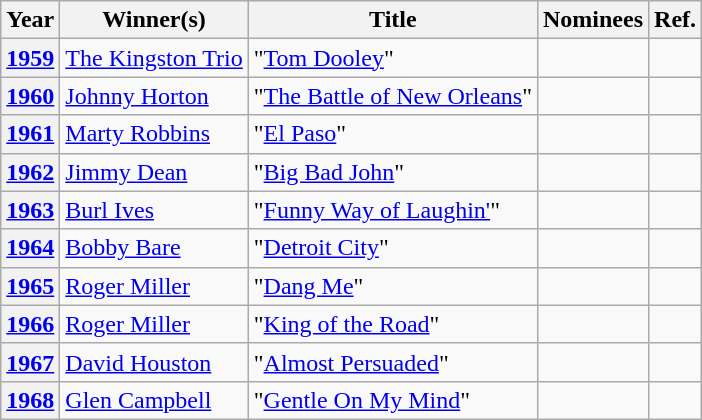<table class="wikitable sortable">
<tr>
<th scope="col">Year</th>
<th scope="col">Winner(s)</th>
<th scope="col">Title</th>
<th scope="col" class="unsortable">Nominees</th>
<th scope="col" class="unsortable">Ref.</th>
</tr>
<tr>
<th scope="row" align="center"><a href='#'>1959</a></th>
<td><a href='#'>The Kingston Trio</a></td>
<td>"<a href='#'>Tom Dooley</a>"</td>
<td></td>
<td align="center"></td>
</tr>
<tr>
<th scope="row" align="center"><a href='#'>1960</a></th>
<td><a href='#'>Johnny Horton</a></td>
<td>"<a href='#'>The Battle of New Orleans</a>"</td>
<td></td>
<td align="center"></td>
</tr>
<tr>
<th scope="row" align="center"><a href='#'>1961</a></th>
<td><a href='#'>Marty Robbins</a></td>
<td>"<a href='#'>El Paso</a>"</td>
<td></td>
<td align="center"></td>
</tr>
<tr>
<th scope="row" align="center"><a href='#'>1962</a></th>
<td><a href='#'>Jimmy Dean</a></td>
<td>"<a href='#'>Big Bad John</a>"</td>
<td></td>
<td align="center"></td>
</tr>
<tr>
<th scope="row" align="center"><a href='#'>1963</a></th>
<td><a href='#'>Burl Ives</a></td>
<td>"<a href='#'>Funny Way of Laughin'</a>"</td>
<td></td>
<td align="center"></td>
</tr>
<tr>
<th scope="row" align="center"><a href='#'>1964</a></th>
<td><a href='#'>Bobby Bare</a></td>
<td>"<a href='#'>Detroit City</a>"</td>
<td></td>
<td align="center"></td>
</tr>
<tr>
<th scope="row" align="center"><a href='#'>1965</a></th>
<td><a href='#'>Roger Miller</a></td>
<td>"<a href='#'>Dang Me</a>"</td>
<td></td>
<td align="center"></td>
</tr>
<tr>
<th scope="row" align="center"><a href='#'>1966</a></th>
<td><a href='#'>Roger Miller</a></td>
<td>"<a href='#'>King of the Road</a>"</td>
<td></td>
<td align="center"></td>
</tr>
<tr>
<th scope="row" align="center"><a href='#'>1967</a></th>
<td><a href='#'>David Houston</a></td>
<td>"<a href='#'>Almost Persuaded</a>"</td>
<td></td>
<td align="center"></td>
</tr>
<tr>
<th scope="row" align="center"><a href='#'>1968</a></th>
<td><a href='#'>Glen Campbell</a></td>
<td>"<a href='#'>Gentle On My Mind</a>"</td>
<td></td>
<td align="center"></td>
</tr>
</table>
